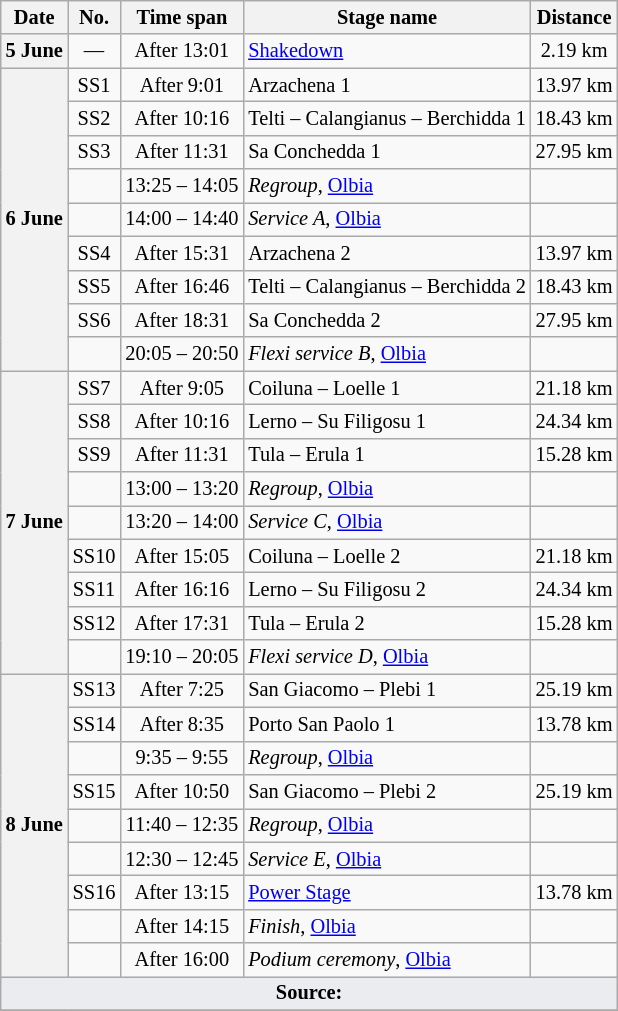<table class="wikitable" style="font-size: 85%;">
<tr>
<th>Date</th>
<th>No.</th>
<th>Time span</th>
<th>Stage name</th>
<th>Distance</th>
</tr>
<tr>
<th>5 June</th>
<td align="center">—</td>
<td align="center">After 13:01</td>
<td><a href='#'>Shakedown</a></td>
<td align="center">2.19 km</td>
</tr>
<tr>
<th rowspan="9">6 June</th>
<td align="center">SS1</td>
<td align="center">After 9:01</td>
<td>Arzachena 1</td>
<td align="center">13.97 km</td>
</tr>
<tr>
<td align="center">SS2</td>
<td align="center">After 10:16</td>
<td>Telti – Calangianus – Berchidda 1</td>
<td align="center">18.43 km</td>
</tr>
<tr>
<td align="center">SS3</td>
<td align="center">After 11:31</td>
<td>Sa Conchedda 1</td>
<td align="center">27.95 km</td>
</tr>
<tr>
<td align="center"></td>
<td align="center">13:25 – 14:05</td>
<td><em>Regroup</em>, <a href='#'>Olbia</a></td>
<td></td>
</tr>
<tr>
<td align="center"></td>
<td align="center">14:00 – 14:40</td>
<td><em>Service A</em>, <a href='#'>Olbia</a></td>
<td></td>
</tr>
<tr>
<td align="center">SS4</td>
<td align="center">After 15:31</td>
<td>Arzachena 2</td>
<td align="center">13.97 km</td>
</tr>
<tr>
<td align="center">SS5</td>
<td align="center">After 16:46</td>
<td>Telti – Calangianus – Berchidda 2</td>
<td align="center">18.43 km</td>
</tr>
<tr>
<td align="center">SS6</td>
<td align="center">After 18:31</td>
<td>Sa Conchedda 2</td>
<td align="center">27.95 km</td>
</tr>
<tr>
<td align="center"></td>
<td align="center">20:05 – 20:50</td>
<td><em>Flexi service B</em>, <a href='#'>Olbia</a></td>
<td></td>
</tr>
<tr>
<th rowspan="9">7 June</th>
<td align="center">SS7</td>
<td align="center">After 9:05</td>
<td>Coiluna – Loelle 1</td>
<td align="center">21.18 km</td>
</tr>
<tr>
<td align="center">SS8</td>
<td align="center">After 10:16</td>
<td>Lerno – Su Filigosu 1</td>
<td align="center">24.34 km</td>
</tr>
<tr>
<td align="center">SS9</td>
<td align="center">After 11:31</td>
<td>Tula – Erula 1</td>
<td align="center">15.28 km</td>
</tr>
<tr>
<td align="center"></td>
<td align="center">13:00 – 13:20</td>
<td><em>Regroup</em>, <a href='#'>Olbia</a></td>
<td></td>
</tr>
<tr>
<td align="center"></td>
<td align="center">13:20 – 14:00</td>
<td><em>Service C</em>, <a href='#'>Olbia</a></td>
<td></td>
</tr>
<tr>
<td align="center">SS10</td>
<td align="center">After 15:05</td>
<td>Coiluna – Loelle 2</td>
<td align="center">21.18 km</td>
</tr>
<tr>
<td align="center">SS11</td>
<td align="center">After 16:16</td>
<td>Lerno – Su Filigosu 2</td>
<td align="center">24.34 km</td>
</tr>
<tr>
<td align="center">SS12</td>
<td align="center">After 17:31</td>
<td>Tula – Erula 2</td>
<td align="center">15.28 km</td>
</tr>
<tr>
<td align="center"></td>
<td align="center">19:10 – 20:05</td>
<td><em>Flexi service D</em>, <a href='#'>Olbia</a></td>
<td></td>
</tr>
<tr>
<th rowspan="9">8 June</th>
<td align="center">SS13</td>
<td align="center">After 7:25</td>
<td>San Giacomo – Plebi 1</td>
<td align="center">25.19 km</td>
</tr>
<tr>
<td align="center">SS14</td>
<td align="center">After 8:35</td>
<td>Porto San Paolo 1</td>
<td align="center">13.78 km</td>
</tr>
<tr>
<td align="center"></td>
<td align="center">9:35 – 9:55</td>
<td><em>Regroup</em>, <a href='#'>Olbia</a></td>
<td></td>
</tr>
<tr>
<td align="center">SS15</td>
<td align="center">After 10:50</td>
<td>San Giacomo – Plebi 2</td>
<td align="center">25.19 km</td>
</tr>
<tr>
<td align="center"></td>
<td align="center">11:40 – 12:35</td>
<td><em>Regroup</em>, <a href='#'>Olbia</a></td>
<td></td>
</tr>
<tr>
<td align="center"></td>
<td align="center">12:30 – 12:45</td>
<td><em>Service E</em>, <a href='#'>Olbia</a></td>
<td></td>
</tr>
<tr>
<td align="center">SS16</td>
<td align="center">After 13:15</td>
<td><a href='#'>Power Stage</a></td>
<td align="center">13.78 km</td>
</tr>
<tr>
<td align="center"></td>
<td align="center">After 14:15</td>
<td><em>Finish</em>, <a href='#'>Olbia</a></td>
<td></td>
</tr>
<tr>
<td align="center"></td>
<td align="center">After 16:00</td>
<td><em>Podium ceremony</em>, <a href='#'>Olbia</a></td>
<td></td>
</tr>
<tr>
<td colspan="5" style="background-color:#EAECF0;text-align:center"><strong>Source:</strong></td>
</tr>
<tr>
</tr>
</table>
